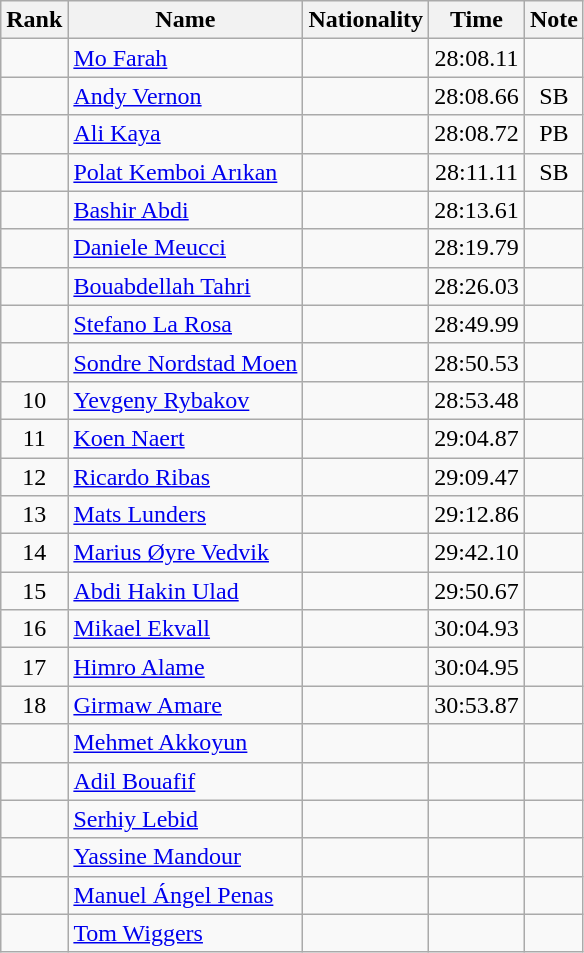<table class="wikitable sortable" style="text-align:center">
<tr>
<th>Rank</th>
<th>Name</th>
<th>Nationality</th>
<th>Time</th>
<th>Note</th>
</tr>
<tr>
<td></td>
<td align=left><a href='#'>Mo Farah</a></td>
<td align=left></td>
<td>28:08.11</td>
<td></td>
</tr>
<tr>
<td></td>
<td align=left><a href='#'>Andy Vernon</a></td>
<td align=left></td>
<td>28:08.66</td>
<td>SB</td>
</tr>
<tr>
<td></td>
<td align=left><a href='#'>Ali Kaya</a></td>
<td align=left></td>
<td>28:08.72</td>
<td>PB</td>
</tr>
<tr>
<td></td>
<td align=left><a href='#'>Polat Kemboi Arıkan</a></td>
<td align=left></td>
<td>28:11.11</td>
<td>SB</td>
</tr>
<tr>
<td></td>
<td align=left><a href='#'>Bashir Abdi</a></td>
<td align=left></td>
<td>28:13.61</td>
<td></td>
</tr>
<tr>
<td></td>
<td align=left><a href='#'>Daniele Meucci</a></td>
<td align=left></td>
<td>28:19.79</td>
<td></td>
</tr>
<tr>
<td></td>
<td align=left><a href='#'>Bouabdellah Tahri</a></td>
<td align=left></td>
<td>28:26.03</td>
<td></td>
</tr>
<tr>
<td></td>
<td align=left><a href='#'>Stefano La Rosa</a></td>
<td align=left></td>
<td>28:49.99</td>
<td></td>
</tr>
<tr>
<td></td>
<td align=left><a href='#'>Sondre Nordstad Moen</a></td>
<td align=left></td>
<td>28:50.53</td>
<td></td>
</tr>
<tr>
<td>10</td>
<td align=left><a href='#'>Yevgeny Rybakov</a></td>
<td align=left></td>
<td>28:53.48</td>
<td></td>
</tr>
<tr>
<td>11</td>
<td align=left><a href='#'>Koen Naert</a></td>
<td align=left></td>
<td>29:04.87</td>
<td></td>
</tr>
<tr>
<td>12</td>
<td align=left><a href='#'>Ricardo Ribas</a></td>
<td align=left></td>
<td>29:09.47</td>
<td></td>
</tr>
<tr>
<td>13</td>
<td align=left><a href='#'>Mats Lunders</a></td>
<td align=left></td>
<td>29:12.86</td>
<td></td>
</tr>
<tr>
<td>14</td>
<td align=left><a href='#'>Marius Øyre Vedvik</a></td>
<td align=left></td>
<td>29:42.10</td>
<td></td>
</tr>
<tr>
<td>15</td>
<td align=left><a href='#'>Abdi Hakin Ulad</a></td>
<td align=left></td>
<td>29:50.67</td>
<td></td>
</tr>
<tr>
<td>16</td>
<td align=left><a href='#'>Mikael Ekvall</a></td>
<td align=left></td>
<td>30:04.93</td>
<td></td>
</tr>
<tr>
<td>17</td>
<td align=left><a href='#'>Himro Alame</a></td>
<td align=left></td>
<td>30:04.95</td>
<td></td>
</tr>
<tr>
<td>18</td>
<td align=left><a href='#'>Girmaw Amare</a></td>
<td align=left></td>
<td>30:53.87</td>
<td></td>
</tr>
<tr>
<td></td>
<td align=left><a href='#'>Mehmet Akkoyun</a></td>
<td align=left></td>
<td></td>
<td></td>
</tr>
<tr>
<td></td>
<td align=left><a href='#'>Adil Bouafif</a></td>
<td align=left></td>
<td></td>
<td></td>
</tr>
<tr>
<td></td>
<td align=left><a href='#'>Serhiy Lebid</a></td>
<td align=left></td>
<td></td>
<td></td>
</tr>
<tr>
<td></td>
<td align=left><a href='#'>Yassine Mandour</a></td>
<td align=left></td>
<td></td>
<td></td>
</tr>
<tr>
<td></td>
<td align=left><a href='#'>Manuel Ángel Penas</a></td>
<td align=left></td>
<td></td>
<td></td>
</tr>
<tr>
<td></td>
<td align=left><a href='#'>Tom Wiggers</a></td>
<td align=left></td>
<td></td>
<td></td>
</tr>
</table>
